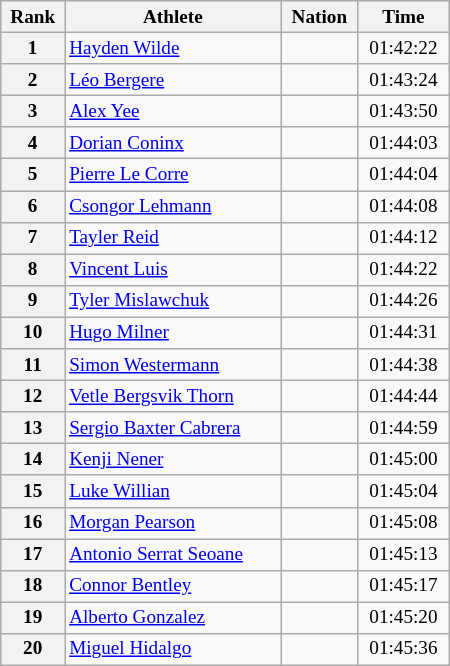<table class="wikitable sortable" style="width: 300px;font-size: 80%;text-align:center">
<tr>
<th>Rank</th>
<th>Athlete</th>
<th>Nation</th>
<th>Time</th>
</tr>
<tr>
<th>1</th>
<td align=left><a href='#'>Hayden Wilde</a></td>
<td align=left></td>
<td>01:42:22</td>
</tr>
<tr>
<th>2</th>
<td align=left><a href='#'>Léo Bergere</a></td>
<td align=left></td>
<td>01:43:24</td>
</tr>
<tr>
<th>3</th>
<td align=left><a href='#'>Alex Yee</a></td>
<td align=left></td>
<td>01:43:50</td>
</tr>
<tr>
<th>4</th>
<td align=left><a href='#'>Dorian Coninx</a></td>
<td align=left></td>
<td>01:44:03</td>
</tr>
<tr>
<th>5</th>
<td align=left><a href='#'>Pierre Le Corre</a></td>
<td align=left></td>
<td>01:44:04</td>
</tr>
<tr>
<th>6</th>
<td align=left><a href='#'>Csongor Lehmann</a></td>
<td align=left></td>
<td>01:44:08</td>
</tr>
<tr>
<th>7</th>
<td align=left><a href='#'>Tayler Reid</a></td>
<td align=left></td>
<td>01:44:12</td>
</tr>
<tr>
<th>8</th>
<td align=left><a href='#'>Vincent Luis</a></td>
<td align=left></td>
<td>01:44:22</td>
</tr>
<tr>
<th>9</th>
<td align=left><a href='#'>Tyler Mislawchuk</a></td>
<td align=left></td>
<td>01:44:26</td>
</tr>
<tr>
<th>10</th>
<td align=left><a href='#'>Hugo Milner</a></td>
<td align=left></td>
<td>01:44:31</td>
</tr>
<tr>
<th>11</th>
<td align=left><a href='#'>Simon Westermann</a></td>
<td align=left></td>
<td>01:44:38</td>
</tr>
<tr>
<th>12</th>
<td align=left><a href='#'>Vetle Bergsvik Thorn</a></td>
<td align=left></td>
<td>01:44:44</td>
</tr>
<tr>
<th>13</th>
<td align=left><a href='#'>Sergio Baxter Cabrera</a></td>
<td align=left></td>
<td>01:44:59</td>
</tr>
<tr>
<th>14</th>
<td align=left><a href='#'>Kenji Nener</a></td>
<td align=left></td>
<td>01:45:00</td>
</tr>
<tr>
<th>15</th>
<td align=left><a href='#'>Luke Willian</a></td>
<td align=left></td>
<td>01:45:04</td>
</tr>
<tr>
<th>16</th>
<td align=left><a href='#'>Morgan Pearson</a></td>
<td align=left></td>
<td>01:45:08</td>
</tr>
<tr>
<th>17</th>
<td align=left><a href='#'>Antonio Serrat Seoane</a></td>
<td align=left></td>
<td>01:45:13</td>
</tr>
<tr>
<th>18</th>
<td align=left><a href='#'>Connor Bentley</a></td>
<td align=left></td>
<td>01:45:17</td>
</tr>
<tr>
<th>19</th>
<td align=left><a href='#'>Alberto Gonzalez</a></td>
<td align=left></td>
<td>01:45:20</td>
</tr>
<tr>
<th>20</th>
<td align=left><a href='#'>Miguel Hidalgo</a></td>
<td align=left></td>
<td>01:45:36</td>
</tr>
</table>
